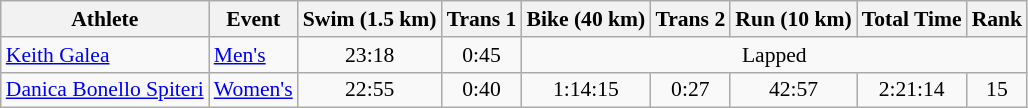<table class="wikitable" style="font-size:90%">
<tr>
<th>Athlete</th>
<th>Event</th>
<th>Swim (1.5 km)</th>
<th>Trans 1</th>
<th>Bike (40 km)</th>
<th>Trans 2</th>
<th>Run (10 km)</th>
<th>Total Time</th>
<th>Rank</th>
</tr>
<tr align=center>
<td align=left><a href='#'>Keith Galea</a></td>
<td align=left><a href='#'>Men's</a></td>
<td>23:18</td>
<td>0:45</td>
<td colspan=5>Lapped</td>
</tr>
<tr align=center>
<td align=left><a href='#'>Danica Bonello Spiteri</a></td>
<td align=left><a href='#'>Women's</a></td>
<td>22:55</td>
<td>0:40</td>
<td>1:14:15</td>
<td>0:27</td>
<td>42:57</td>
<td>2:21:14</td>
<td>15</td>
</tr>
</table>
